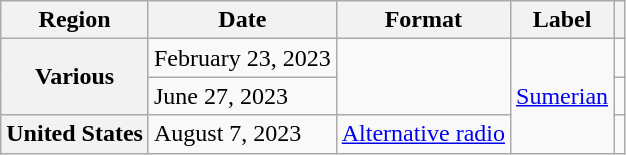<table class="wikitable plainrowheaders">
<tr>
<th scope="col">Region</th>
<th scope="col">Date</th>
<th scope="col">Format</th>
<th scope="col">Label</th>
<th scope="col"></th>
</tr>
<tr>
<th scope="row" rowspan="2">Various</th>
<td>February 23, 2023</td>
<td rowspan="2"></td>
<td rowspan="3"><a href='#'>Sumerian</a></td>
<td align="center"></td>
</tr>
<tr>
<td>June 27, 2023</td>
<td align="center"></td>
</tr>
<tr>
<th scope="row">United States</th>
<td>August 7, 2023</td>
<td><a href='#'>Alternative radio</a></td>
<td align="center"></td>
</tr>
</table>
